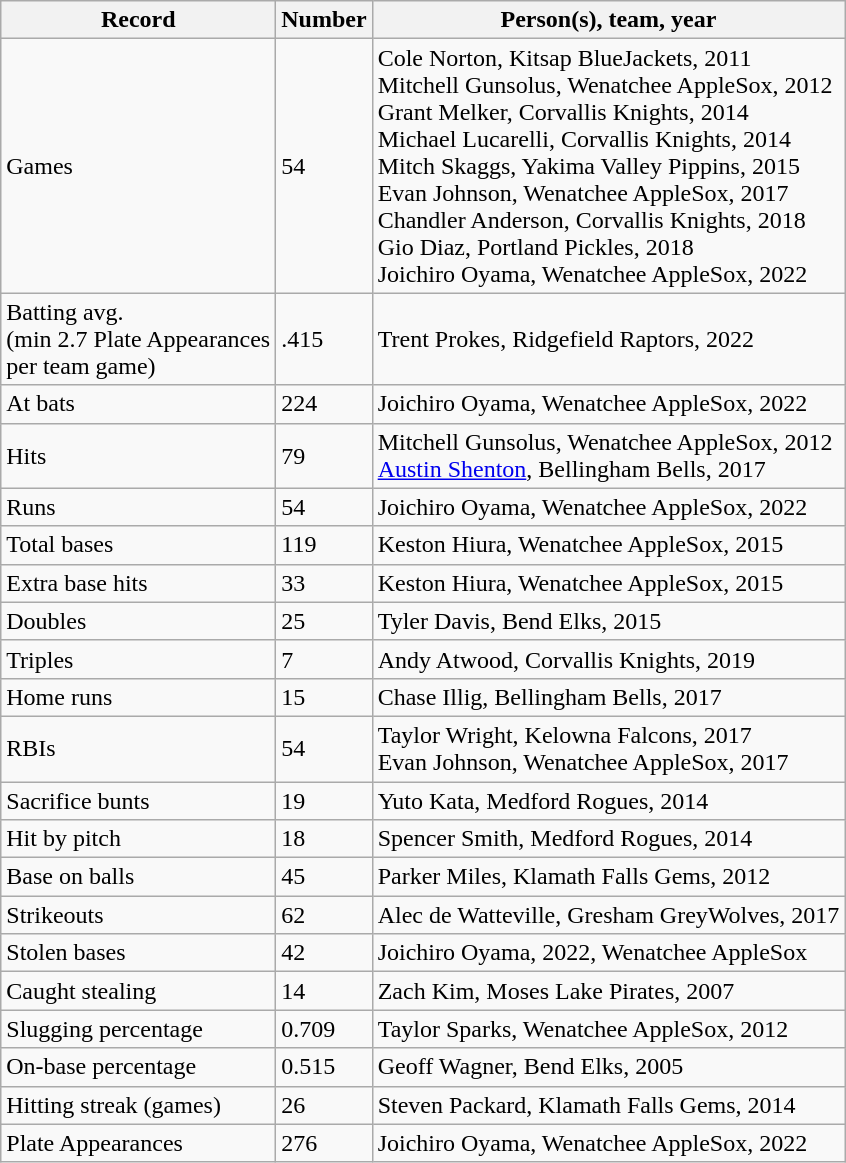<table class="wikitable">
<tr>
<th>Record</th>
<th>Number</th>
<th>Person(s), team, year</th>
</tr>
<tr>
<td>Games</td>
<td>54</td>
<td>Cole Norton, Kitsap BlueJackets, 2011<br>Mitchell Gunsolus, Wenatchee AppleSox, 2012<br>Grant Melker, Corvallis Knights, 2014<br>Michael Lucarelli, Corvallis Knights, 2014<br>Mitch Skaggs, Yakima Valley Pippins, 2015<br>Evan Johnson, Wenatchee AppleSox, 2017<br>Chandler Anderson, Corvallis Knights, 2018<br>Gio Diaz, Portland Pickles, 2018<br>Joichiro Oyama, Wenatchee AppleSox, 2022</td>
</tr>
<tr>
<td>Batting avg.<br>(min 2.7 Plate Appearances<br>per team game)</td>
<td>.415</td>
<td>Trent Prokes, Ridgefield Raptors, 2022</td>
</tr>
<tr>
<td>At bats</td>
<td>224</td>
<td>Joichiro Oyama, Wenatchee AppleSox, 2022</td>
</tr>
<tr>
<td>Hits</td>
<td>79</td>
<td>Mitchell Gunsolus, Wenatchee AppleSox, 2012<br><a href='#'>Austin Shenton</a>, Bellingham Bells, 2017</td>
</tr>
<tr>
<td>Runs</td>
<td>54</td>
<td>Joichiro Oyama, Wenatchee AppleSox, 2022</td>
</tr>
<tr>
<td>Total bases</td>
<td>119</td>
<td>Keston Hiura, Wenatchee AppleSox, 2015</td>
</tr>
<tr>
<td>Extra base hits</td>
<td>33</td>
<td>Keston Hiura, Wenatchee AppleSox, 2015</td>
</tr>
<tr>
<td>Doubles</td>
<td>25</td>
<td>Tyler Davis, Bend Elks, 2015</td>
</tr>
<tr>
<td>Triples</td>
<td>7</td>
<td>Andy Atwood, Corvallis Knights, 2019</td>
</tr>
<tr>
<td>Home runs</td>
<td>15</td>
<td>Chase Illig, Bellingham Bells, 2017</td>
</tr>
<tr>
<td>RBIs</td>
<td>54</td>
<td>Taylor Wright, Kelowna Falcons, 2017<br>Evan Johnson, Wenatchee AppleSox, 2017</td>
</tr>
<tr>
<td>Sacrifice bunts</td>
<td>19</td>
<td>Yuto Kata, Medford Rogues, 2014</td>
</tr>
<tr>
<td>Hit by pitch</td>
<td>18</td>
<td>Spencer Smith, Medford Rogues, 2014</td>
</tr>
<tr>
<td>Base on balls</td>
<td>45</td>
<td>Parker Miles, Klamath Falls Gems, 2012</td>
</tr>
<tr>
<td>Strikeouts</td>
<td>62</td>
<td>Alec de Watteville, Gresham GreyWolves, 2017</td>
</tr>
<tr>
<td>Stolen bases</td>
<td>42</td>
<td>Joichiro Oyama, 2022, Wenatchee AppleSox</td>
</tr>
<tr>
<td>Caught stealing</td>
<td>14</td>
<td>Zach Kim, Moses Lake Pirates, 2007</td>
</tr>
<tr>
<td>Slugging percentage</td>
<td>0.709</td>
<td>Taylor Sparks, Wenatchee AppleSox, 2012</td>
</tr>
<tr>
<td>On-base percentage</td>
<td>0.515</td>
<td>Geoff Wagner, Bend Elks, 2005</td>
</tr>
<tr>
<td>Hitting streak (games)</td>
<td>26</td>
<td>Steven Packard, Klamath Falls Gems, 2014</td>
</tr>
<tr>
<td>Plate Appearances</td>
<td>276</td>
<td>Joichiro Oyama, Wenatchee AppleSox, 2022</td>
</tr>
</table>
